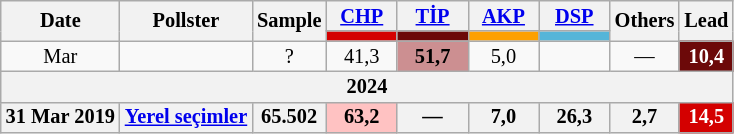<table class="wikitable mw-collapsible" style="text-align:center; font-size:85%; line-height:14px;">
<tr>
<th rowspan="2">Date</th>
<th rowspan="2">Pollster</th>
<th rowspan="2">Sample</th>
<th style="width:3em;"><a href='#'>CHP</a></th>
<th style="width:3em;"><a href='#'>TİP</a></th>
<th style="width:3em;"><a href='#'>AKP</a></th>
<th style="width:3em;"><a href='#'>DSP</a></th>
<th rowspan="2">Others</th>
<th rowspan="2">Lead</th>
</tr>
<tr>
<th style="background:#d40000;"></th>
<th style="background:#6C0909;"></th>
<th style="background:#fda000;"></th>
<th style="background:#55B5D8;"></th>
</tr>
<tr>
<td>Mar</td>
<td></td>
<td>?</td>
<td>41,3</td>
<td style="background:#CC8F91"><strong>51,7</strong></td>
<td>5,0</td>
<td></td>
<td>—</td>
<th style="background:#6C0909; color:white;">10,4</th>
</tr>
<tr>
<th colspan="9">2024</th>
</tr>
<tr>
<th>31 Mar 2019</th>
<th><a href='#'>Yerel seçimler</a></th>
<th>65.502</th>
<th style="background:#FFC2C2">63,2</th>
<th>—</th>
<th>7,0</th>
<th>26,3</th>
<th>2,7</th>
<th style="background:#d40000; color:white;">14,5</th>
</tr>
</table>
